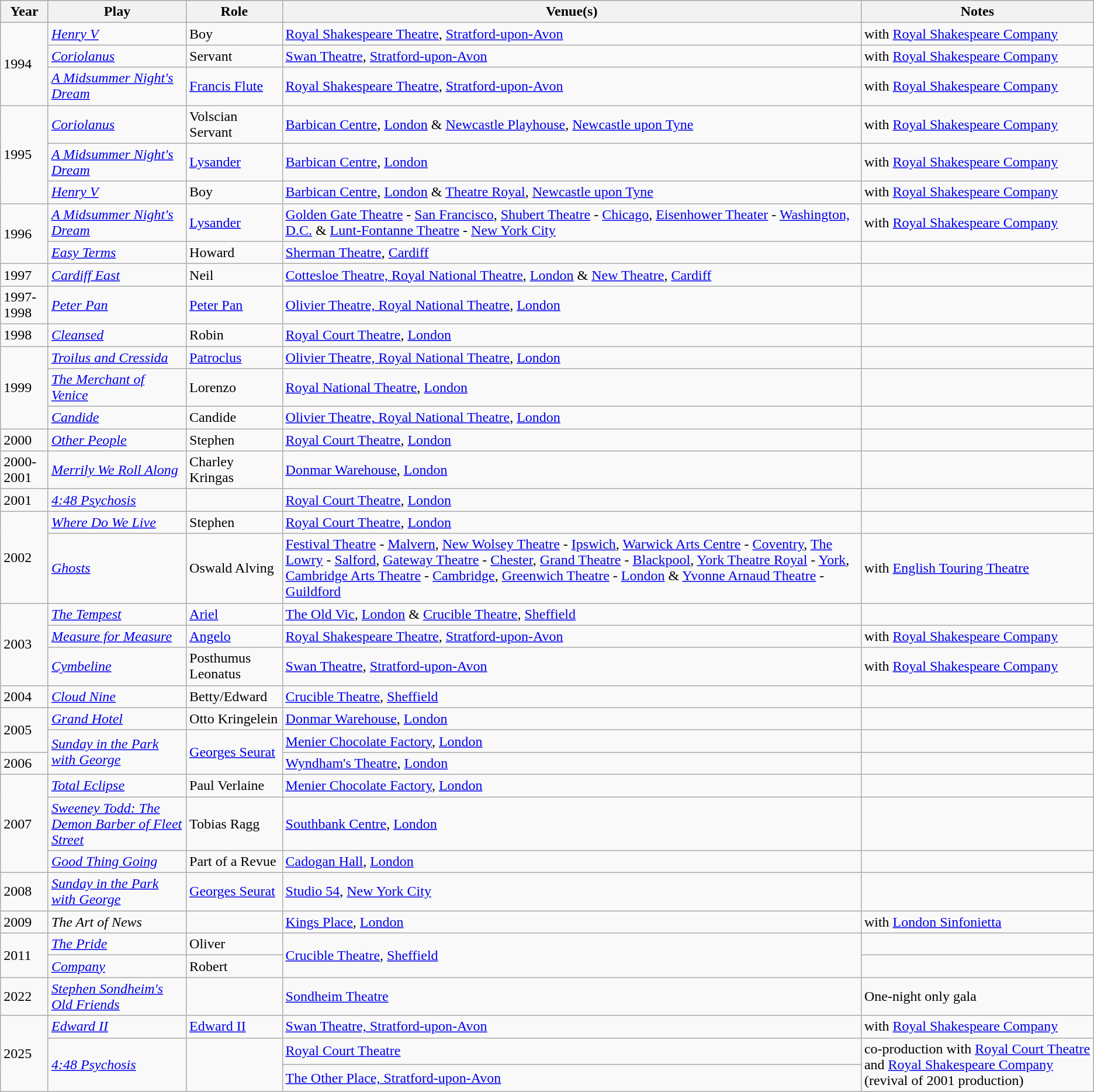<table class="wikitable">
<tr style="background:#b0c4de; text-align:center;">
<th>Year</th>
<th>Play</th>
<th>Role</th>
<th>Venue(s)</th>
<th>Notes</th>
</tr>
<tr>
<td rowspan="3">1994</td>
<td><em><a href='#'>Henry V</a></em></td>
<td>Boy</td>
<td><a href='#'>Royal Shakespeare Theatre</a>, <a href='#'>Stratford-upon-Avon</a></td>
<td>with <a href='#'>Royal Shakespeare Company</a></td>
</tr>
<tr>
<td><em><a href='#'>Coriolanus</a></em></td>
<td>Servant</td>
<td><a href='#'>Swan Theatre</a>, <a href='#'>Stratford-upon-Avon</a></td>
<td>with <a href='#'>Royal Shakespeare Company</a></td>
</tr>
<tr>
<td><em><a href='#'>A Midsummer Night's Dream</a></em></td>
<td><a href='#'>Francis Flute</a></td>
<td><a href='#'>Royal Shakespeare Theatre</a>, <a href='#'>Stratford-upon-Avon</a></td>
<td>with <a href='#'>Royal Shakespeare Company</a></td>
</tr>
<tr>
<td rowspan="3">1995</td>
<td><em><a href='#'>Coriolanus</a></em></td>
<td>Volscian Servant</td>
<td><a href='#'>Barbican Centre</a>, <a href='#'>London</a> & <a href='#'>Newcastle Playhouse</a>, <a href='#'>Newcastle upon Tyne</a></td>
<td>with <a href='#'>Royal Shakespeare Company</a></td>
</tr>
<tr>
<td><em><a href='#'>A Midsummer Night's Dream</a></em></td>
<td><a href='#'>Lysander</a></td>
<td><a href='#'>Barbican Centre</a>, <a href='#'>London</a></td>
<td>with <a href='#'>Royal Shakespeare Company</a></td>
</tr>
<tr>
<td><em><a href='#'>Henry V</a></em></td>
<td>Boy</td>
<td><a href='#'>Barbican Centre</a>, <a href='#'>London</a> & <a href='#'>Theatre Royal</a>, <a href='#'>Newcastle upon Tyne</a></td>
<td>with <a href='#'>Royal Shakespeare Company</a></td>
</tr>
<tr>
<td rowspan="2">1996</td>
<td><em><a href='#'>A Midsummer Night's Dream</a></em></td>
<td><a href='#'>Lysander</a></td>
<td><a href='#'>Golden Gate Theatre</a> - <a href='#'>San Francisco</a>, <a href='#'>Shubert Theatre</a> - <a href='#'>Chicago</a>, <a href='#'>Eisenhower Theater</a> - <a href='#'>Washington, D.C.</a> & <a href='#'>Lunt-Fontanne Theatre</a> - <a href='#'>New York City</a></td>
<td>with <a href='#'>Royal Shakespeare Company</a></td>
</tr>
<tr>
<td><em><a href='#'>Easy Terms</a></em></td>
<td>Howard</td>
<td><a href='#'>Sherman Theatre</a>, <a href='#'>Cardiff</a></td>
<td></td>
</tr>
<tr>
<td>1997</td>
<td><em><a href='#'>Cardiff East</a></em></td>
<td>Neil</td>
<td><a href='#'>Cottesloe Theatre, Royal National Theatre</a>, <a href='#'>London</a> & <a href='#'>New Theatre</a>, <a href='#'>Cardiff</a></td>
<td></td>
</tr>
<tr>
<td>1997-1998</td>
<td><em><a href='#'>Peter Pan</a></em></td>
<td><a href='#'>Peter Pan</a></td>
<td><a href='#'>Olivier Theatre, Royal National Theatre</a>, <a href='#'>London</a></td>
<td></td>
</tr>
<tr>
<td>1998</td>
<td><em><a href='#'>Cleansed</a></em></td>
<td>Robin</td>
<td><a href='#'>Royal Court Theatre</a>, <a href='#'>London</a></td>
<td></td>
</tr>
<tr>
<td rowspan="3">1999</td>
<td><em><a href='#'>Troilus and Cressida</a></em></td>
<td><a href='#'>Patroclus</a></td>
<td><a href='#'>Olivier Theatre, Royal National Theatre</a>, <a href='#'>London</a></td>
<td></td>
</tr>
<tr>
<td><em><a href='#'>The Merchant of Venice</a></em></td>
<td>Lorenzo</td>
<td><a href='#'>Royal National Theatre</a>, <a href='#'>London</a></td>
<td></td>
</tr>
<tr>
<td><em><a href='#'>Candide</a></em></td>
<td>Candide</td>
<td><a href='#'>Olivier Theatre, Royal National Theatre</a>, <a href='#'>London</a></td>
<td></td>
</tr>
<tr>
<td>2000</td>
<td><em><a href='#'>Other People</a></em></td>
<td>Stephen</td>
<td><a href='#'>Royal Court Theatre</a>, <a href='#'>London</a></td>
<td></td>
</tr>
<tr>
<td>2000-2001</td>
<td><em><a href='#'>Merrily We Roll Along</a></em></td>
<td>Charley Kringas</td>
<td><a href='#'>Donmar Warehouse</a>, <a href='#'>London</a></td>
<td></td>
</tr>
<tr>
<td>2001</td>
<td><em><a href='#'>4:48 Psychosis</a></em></td>
<td></td>
<td><a href='#'>Royal Court Theatre</a>, <a href='#'>London</a></td>
<td></td>
</tr>
<tr>
<td rowspan="2">2002</td>
<td><em><a href='#'>Where Do We Live</a></em></td>
<td>Stephen</td>
<td><a href='#'>Royal Court Theatre</a>, <a href='#'>London</a></td>
<td></td>
</tr>
<tr>
<td><em><a href='#'>Ghosts</a></em></td>
<td>Oswald Alving</td>
<td><a href='#'>Festival Theatre</a> - <a href='#'>Malvern</a>, <a href='#'>New Wolsey Theatre</a> - <a href='#'>Ipswich</a>, <a href='#'>Warwick Arts Centre</a> - <a href='#'>Coventry</a>, <a href='#'>The Lowry</a> - <a href='#'>Salford</a>, <a href='#'>Gateway Theatre</a> - <a href='#'>Chester</a>, <a href='#'>Grand Theatre</a> - <a href='#'>Blackpool</a>, <a href='#'>York Theatre Royal</a> - <a href='#'>York</a>, <a href='#'>Cambridge Arts Theatre</a> - <a href='#'>Cambridge</a>, <a href='#'>Greenwich Theatre</a> - <a href='#'>London</a> & <a href='#'>Yvonne Arnaud Theatre</a> - <a href='#'>Guildford</a></td>
<td>with <a href='#'>English Touring Theatre</a></td>
</tr>
<tr>
<td rowspan="3">2003</td>
<td><em><a href='#'>The Tempest</a></em></td>
<td><a href='#'>Ariel</a></td>
<td><a href='#'>The Old Vic</a>, <a href='#'>London</a> & <a href='#'>Crucible Theatre</a>, <a href='#'>Sheffield</a></td>
<td></td>
</tr>
<tr>
<td><em><a href='#'>Measure for Measure</a></em></td>
<td><a href='#'>Angelo</a></td>
<td><a href='#'>Royal Shakespeare Theatre</a>, <a href='#'>Stratford-upon-Avon</a></td>
<td>with <a href='#'>Royal Shakespeare Company</a></td>
</tr>
<tr>
<td><em><a href='#'>Cymbeline</a></em></td>
<td>Posthumus Leonatus</td>
<td><a href='#'>Swan Theatre</a>, <a href='#'>Stratford-upon-Avon</a></td>
<td>with <a href='#'>Royal Shakespeare Company</a></td>
</tr>
<tr>
<td>2004</td>
<td><em><a href='#'>Cloud Nine</a></em></td>
<td>Betty/Edward</td>
<td><a href='#'>Crucible Theatre</a>, <a href='#'>Sheffield</a></td>
<td></td>
</tr>
<tr>
<td rowspan="2">2005</td>
<td><em><a href='#'>Grand Hotel</a></em></td>
<td>Otto Kringelein</td>
<td><a href='#'>Donmar Warehouse</a>, <a href='#'>London</a></td>
<td></td>
</tr>
<tr>
<td rowspan=2><em><a href='#'>Sunday in the Park with George</a></em></td>
<td rowspan=2><a href='#'>Georges Seurat</a></td>
<td><a href='#'>Menier Chocolate Factory</a>, <a href='#'>London</a></td>
<td></td>
</tr>
<tr>
<td>2006</td>
<td><a href='#'>Wyndham's Theatre</a>, <a href='#'>London</a></td>
<td></td>
</tr>
<tr>
<td rowspan="3">2007</td>
<td><em><a href='#'>Total Eclipse</a></em></td>
<td>Paul Verlaine</td>
<td><a href='#'>Menier Chocolate Factory</a>, <a href='#'>London</a></td>
<td></td>
</tr>
<tr>
<td><em><a href='#'>Sweeney Todd: The Demon Barber of Fleet Street</a></em></td>
<td>Tobias Ragg</td>
<td><a href='#'>Southbank Centre</a>, <a href='#'>London</a></td>
<td></td>
</tr>
<tr>
<td><em><a href='#'>Good Thing Going</a></em></td>
<td>Part of a Revue</td>
<td><a href='#'>Cadogan Hall</a>, <a href='#'>London</a></td>
<td></td>
</tr>
<tr>
<td>2008</td>
<td><em><a href='#'>Sunday in the Park with George</a></em></td>
<td><a href='#'>Georges Seurat</a></td>
<td><a href='#'>Studio 54</a>, <a href='#'>New York City</a></td>
<td></td>
</tr>
<tr>
<td>2009</td>
<td><em>The Art of News</em></td>
<td></td>
<td><a href='#'>Kings Place</a>, <a href='#'>London</a></td>
<td>with <a href='#'>London Sinfonietta</a></td>
</tr>
<tr>
<td rowspan="2">2011</td>
<td><em><a href='#'>The Pride</a></em></td>
<td>Oliver</td>
<td rowspan=2><a href='#'>Crucible Theatre</a>, <a href='#'>Sheffield</a></td>
<td></td>
</tr>
<tr>
<td><em><a href='#'>Company</a></em></td>
<td>Robert</td>
<td></td>
</tr>
<tr>
<td>2022</td>
<td><em><a href='#'>Stephen Sondheim's Old Friends</a></em></td>
<td></td>
<td><a href='#'>Sondheim Theatre</a></td>
<td>One-night only gala</td>
</tr>
<tr>
<td rowspan="3">2025</td>
<td><a href='#'><em>Edward II</em></a></td>
<td><a href='#'>Edward II</a></td>
<td><a href='#'>Swan Theatre, Stratford-upon-Avon</a></td>
<td>with <a href='#'>Royal Shakespeare Company</a></td>
</tr>
<tr>
<td rowspan="2"><em><a href='#'>4:48 Psychosis</a></em></td>
<td rowspan="2"></td>
<td><a href='#'>Royal Court Theatre</a></td>
<td rowspan="2">co-production with <a href='#'>Royal Court Theatre</a> and <a href='#'>Royal Shakespeare Company</a> (revival of 2001 production)</td>
</tr>
<tr>
<td><a href='#'>The Other Place, Stratford-upon-Avon</a></td>
</tr>
</table>
